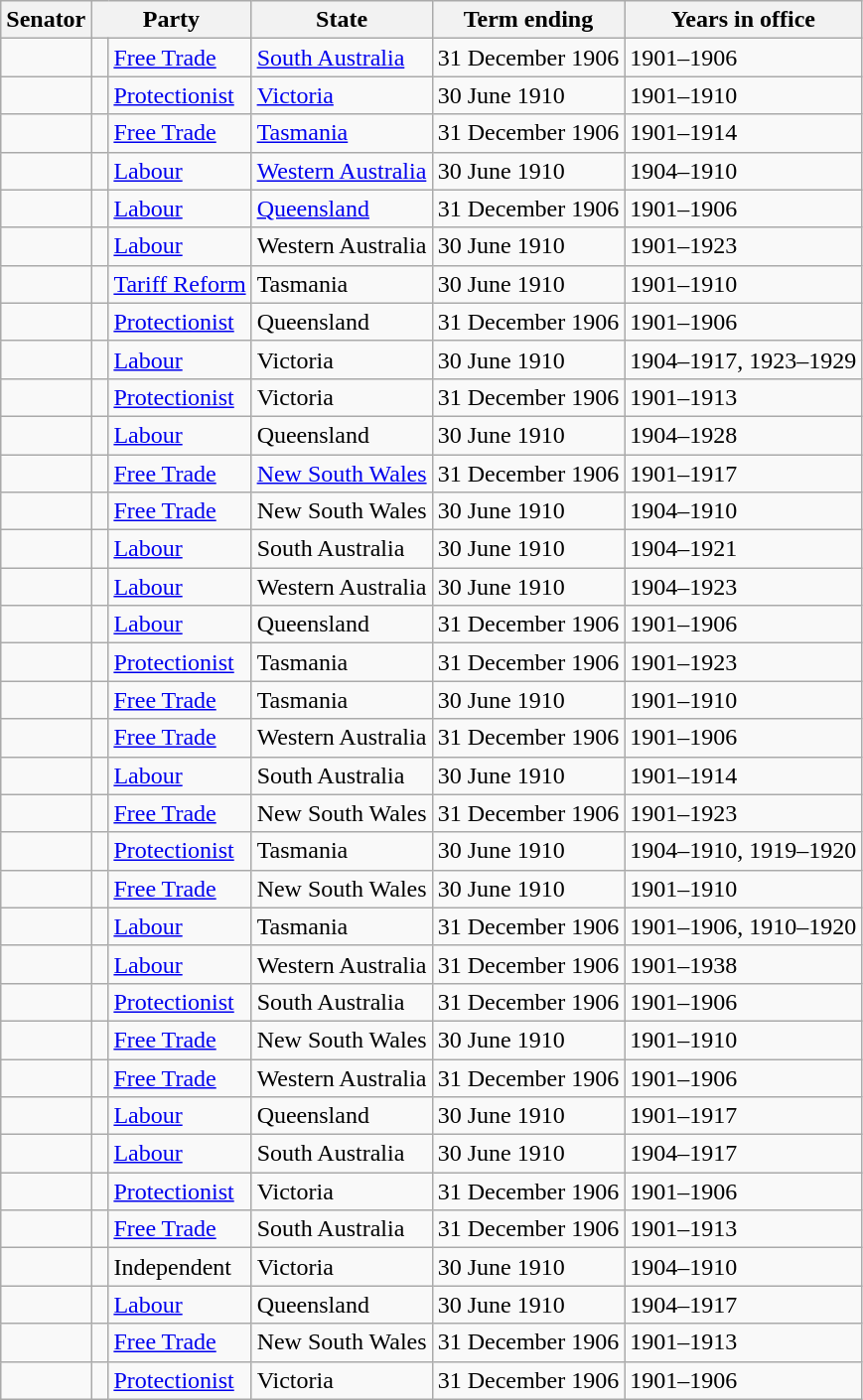<table class="wikitable sortable">
<tr>
<th>Senator</th>
<th colspan=2>Party</th>
<th>State</th>
<th>Term ending</th>
<th>Years in office</th>
</tr>
<tr>
<td></td>
<td> </td>
<td><a href='#'>Free Trade</a></td>
<td><a href='#'>South Australia</a></td>
<td>31 December 1906</td>
<td>1901–1906</td>
</tr>
<tr>
<td></td>
<td> </td>
<td><a href='#'>Protectionist</a></td>
<td><a href='#'>Victoria</a></td>
<td>30 June 1910</td>
<td>1901–1910</td>
</tr>
<tr>
<td></td>
<td> </td>
<td><a href='#'>Free Trade</a></td>
<td><a href='#'>Tasmania</a></td>
<td>31 December 1906</td>
<td>1901–1914</td>
</tr>
<tr>
<td></td>
<td> </td>
<td><a href='#'>Labour</a></td>
<td><a href='#'>Western Australia</a></td>
<td>30 June 1910</td>
<td>1904–1910</td>
</tr>
<tr>
<td></td>
<td> </td>
<td><a href='#'>Labour</a></td>
<td><a href='#'>Queensland</a></td>
<td>31 December 1906</td>
<td>1901–1906</td>
</tr>
<tr>
<td></td>
<td> </td>
<td><a href='#'>Labour</a></td>
<td>Western Australia</td>
<td>30 June 1910</td>
<td>1901–1923</td>
</tr>
<tr>
<td></td>
<td> </td>
<td><a href='#'>Tariff Reform</a></td>
<td>Tasmania</td>
<td>30 June 1910</td>
<td>1901–1910</td>
</tr>
<tr>
<td></td>
<td> </td>
<td><a href='#'>Protectionist</a></td>
<td>Queensland</td>
<td>31 December 1906</td>
<td>1901–1906</td>
</tr>
<tr>
<td></td>
<td> </td>
<td><a href='#'>Labour</a></td>
<td>Victoria</td>
<td>30 June 1910</td>
<td>1904–1917, 1923–1929</td>
</tr>
<tr>
<td></td>
<td> </td>
<td><a href='#'>Protectionist</a></td>
<td>Victoria</td>
<td>31 December 1906</td>
<td>1901–1913</td>
</tr>
<tr>
<td></td>
<td> </td>
<td><a href='#'>Labour</a></td>
<td>Queensland</td>
<td>30 June 1910</td>
<td>1904–1928</td>
</tr>
<tr>
<td></td>
<td> </td>
<td><a href='#'>Free Trade</a></td>
<td><a href='#'>New South Wales</a></td>
<td>31 December 1906</td>
<td>1901–1917</td>
</tr>
<tr>
<td></td>
<td> </td>
<td><a href='#'>Free Trade</a></td>
<td>New South Wales</td>
<td>30 June 1910</td>
<td>1904–1910</td>
</tr>
<tr>
<td></td>
<td> </td>
<td><a href='#'>Labour</a></td>
<td>South Australia</td>
<td>30 June 1910</td>
<td>1904–1921</td>
</tr>
<tr>
<td></td>
<td> </td>
<td><a href='#'>Labour</a></td>
<td>Western Australia</td>
<td>30 June 1910</td>
<td>1904–1923</td>
</tr>
<tr>
<td></td>
<td> </td>
<td><a href='#'>Labour</a></td>
<td>Queensland</td>
<td>31 December 1906</td>
<td>1901–1906</td>
</tr>
<tr>
<td></td>
<td> </td>
<td><a href='#'>Protectionist</a></td>
<td>Tasmania</td>
<td>31 December 1906</td>
<td>1901–1923</td>
</tr>
<tr>
<td></td>
<td> </td>
<td><a href='#'>Free Trade</a></td>
<td>Tasmania</td>
<td>30 June 1910</td>
<td>1901–1910</td>
</tr>
<tr>
<td></td>
<td> </td>
<td><a href='#'>Free Trade</a></td>
<td>Western Australia</td>
<td>31 December 1906</td>
<td>1901–1906</td>
</tr>
<tr>
<td></td>
<td> </td>
<td><a href='#'>Labour</a></td>
<td>South Australia</td>
<td>30 June 1910</td>
<td>1901–1914</td>
</tr>
<tr>
<td></td>
<td> </td>
<td><a href='#'>Free Trade</a></td>
<td>New South Wales</td>
<td>31 December 1906</td>
<td>1901–1923</td>
</tr>
<tr>
<td></td>
<td> </td>
<td><a href='#'>Protectionist</a></td>
<td>Tasmania</td>
<td>30 June 1910</td>
<td>1904–1910, 1919–1920</td>
</tr>
<tr>
<td></td>
<td> </td>
<td><a href='#'>Free Trade</a></td>
<td>New South Wales</td>
<td>30 June 1910</td>
<td>1901–1910</td>
</tr>
<tr>
<td></td>
<td> </td>
<td><a href='#'>Labour</a></td>
<td>Tasmania</td>
<td>31 December 1906</td>
<td>1901–1906, 1910–1920</td>
</tr>
<tr>
<td></td>
<td> </td>
<td><a href='#'>Labour</a></td>
<td>Western Australia</td>
<td>31 December 1906</td>
<td>1901–1938</td>
</tr>
<tr>
<td></td>
<td> </td>
<td><a href='#'>Protectionist</a></td>
<td>South Australia</td>
<td>31 December 1906</td>
<td>1901–1906</td>
</tr>
<tr>
<td></td>
<td> </td>
<td><a href='#'>Free Trade</a></td>
<td>New South Wales</td>
<td>30 June 1910</td>
<td>1901–1910</td>
</tr>
<tr>
<td></td>
<td> </td>
<td><a href='#'>Free Trade</a></td>
<td>Western Australia</td>
<td>31 December 1906</td>
<td>1901–1906</td>
</tr>
<tr>
<td></td>
<td> </td>
<td><a href='#'>Labour</a></td>
<td>Queensland</td>
<td>30 June 1910</td>
<td>1901–1917</td>
</tr>
<tr>
<td></td>
<td> </td>
<td><a href='#'>Labour</a></td>
<td>South Australia</td>
<td>30 June 1910</td>
<td>1904–1917</td>
</tr>
<tr>
<td></td>
<td> </td>
<td><a href='#'>Protectionist</a></td>
<td>Victoria</td>
<td>31 December 1906</td>
<td>1901–1906</td>
</tr>
<tr>
<td></td>
<td> </td>
<td><a href='#'>Free Trade</a></td>
<td>South Australia</td>
<td>31 December 1906</td>
<td>1901–1913</td>
</tr>
<tr>
<td></td>
<td> </td>
<td>Independent </td>
<td>Victoria</td>
<td>30 June 1910</td>
<td>1904–1910</td>
</tr>
<tr>
<td></td>
<td> </td>
<td><a href='#'>Labour</a></td>
<td>Queensland</td>
<td>30 June 1910</td>
<td>1904–1917</td>
</tr>
<tr>
<td></td>
<td> </td>
<td><a href='#'>Free Trade</a></td>
<td>New South Wales</td>
<td>31 December 1906</td>
<td>1901–1913</td>
</tr>
<tr>
<td></td>
<td> </td>
<td><a href='#'>Protectionist</a></td>
<td>Victoria</td>
<td>31 December 1906</td>
<td>1901–1906</td>
</tr>
</table>
